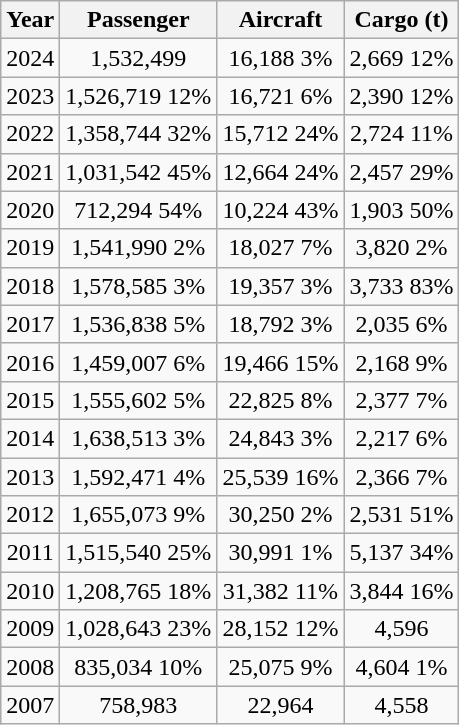<table class="wikitable">
<tr>
<th>Year</th>
<th style="text-align:center;">Passenger</th>
<th>Aircraft</th>
<th>Cargo (t)</th>
</tr>
<tr style="text-align:center;">
<td>2024</td>
<td style="text-align:center;">1,532,499 </td>
<td>16,188  3%</td>
<td>2,669  12%</td>
</tr>
<tr style="text-align:center;">
<td>2023</td>
<td style="text-align:center;">1,526,719  12%</td>
<td>16,721  6%</td>
<td>2,390  12%</td>
</tr>
<tr style="text-align:center;">
<td>2022</td>
<td style="text-align:center;">1,358,744  32%</td>
<td>15,712  24%</td>
<td>2,724  11%</td>
</tr>
<tr style="text-align:center;">
<td>2021</td>
<td style="text-align:center;">1,031,542  45%</td>
<td>12,664  24%</td>
<td>2,457  29%</td>
</tr>
<tr style="text-align:center;">
<td>2020</td>
<td style="text-align:center;">712,294  54%</td>
<td>10,224  43%</td>
<td>1,903  50%</td>
</tr>
<tr style="text-align:center;">
<td>2019</td>
<td style="text-align:center;">1,541,990  2%</td>
<td>18,027  7%</td>
<td>3,820  2%</td>
</tr>
<tr style="text-align:center;">
<td>2018</td>
<td style="text-align:center;">1,578,585  3%</td>
<td>19,357  3%</td>
<td>3,733  83%</td>
</tr>
<tr style="text-align:center;">
<td>2017</td>
<td style="text-align:center;">1,536,838  5%</td>
<td>18,792  3%</td>
<td>2,035  6%</td>
</tr>
<tr style="text-align:center;">
<td>2016</td>
<td style="text-align:center;">1,459,007  6%</td>
<td>19,466  15%</td>
<td>2,168  9%</td>
</tr>
<tr style="text-align:center;">
<td>2015</td>
<td style="text-align:center;">1,555,602  5%</td>
<td>22,825  8%</td>
<td>2,377  7%</td>
</tr>
<tr style="text-align:center;">
<td>2014</td>
<td style="text-align:center;">1,638,513  3%</td>
<td>24,843  3%</td>
<td>2,217  6%</td>
</tr>
<tr style="text-align:center;">
<td>2013</td>
<td style="text-align:center;">1,592,471  4%</td>
<td>25,539  16%</td>
<td>2,366  7%</td>
</tr>
<tr style="text-align:center;">
<td>2012</td>
<td style="text-align:center;">1,655,073  9%</td>
<td>30,250  2%</td>
<td>2,531  51%</td>
</tr>
<tr style="text-align:center;">
<td>2011</td>
<td style="text-align:center;">1,515,540  25%</td>
<td>30,991  1%</td>
<td>5,137  34%</td>
</tr>
<tr style="text-align:center;">
<td>2010</td>
<td style="text-align:center;">1,208,765  18%</td>
<td>31,382  11%</td>
<td>3,844  16%</td>
</tr>
<tr style="text-align:center;">
<td>2009</td>
<td style="text-align:center;">1,028,643  23%</td>
<td>28,152  12%</td>
<td>4,596 </td>
</tr>
<tr style="text-align:center;">
<td>2008</td>
<td style="text-align:center;">835,034  10%</td>
<td>25,075  9%</td>
<td>4,604  1%</td>
</tr>
<tr style="text-align:center;">
<td>2007</td>
<td style="text-align:center;">758,983</td>
<td>22,964</td>
<td>4,558</td>
</tr>
</table>
